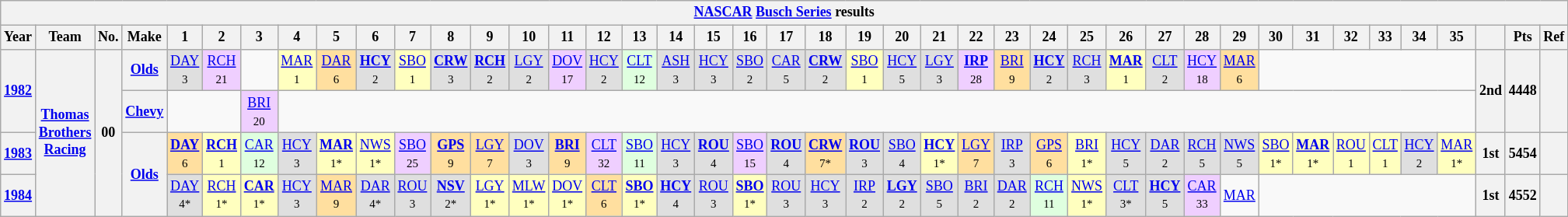<table class="wikitable" style="text-align:center; font-size:75%">
<tr>
<th colspan=42><a href='#'>NASCAR</a> <a href='#'>Busch Series</a> results</th>
</tr>
<tr>
<th>Year</th>
<th>Team</th>
<th>No.</th>
<th>Make</th>
<th>1</th>
<th>2</th>
<th>3</th>
<th>4</th>
<th>5</th>
<th>6</th>
<th>7</th>
<th>8</th>
<th>9</th>
<th>10</th>
<th>11</th>
<th>12</th>
<th>13</th>
<th>14</th>
<th>15</th>
<th>16</th>
<th>17</th>
<th>18</th>
<th>19</th>
<th>20</th>
<th>21</th>
<th>22</th>
<th>23</th>
<th>24</th>
<th>25</th>
<th>26</th>
<th>27</th>
<th>28</th>
<th>29</th>
<th>30</th>
<th>31</th>
<th>32</th>
<th>33</th>
<th>34</th>
<th>35</th>
<th></th>
<th>Pts</th>
<th>Ref</th>
</tr>
<tr>
<th rowspan=2><a href='#'>1982</a></th>
<th rowspan=4><a href='#'>Thomas Brothers Racing</a></th>
<th rowspan=4>00</th>
<th><a href='#'>Olds</a></th>
<td style="background:#DFDFDF;"><a href='#'>DAY</a><br><small>3</small></td>
<td style="background:#EFCFFF;"><a href='#'>RCH</a><br><small>21</small></td>
<td></td>
<td style="background:#FFFFBF;"><a href='#'>MAR</a><br><small>1</small></td>
<td style="background:#FFDF9F;"><a href='#'>DAR</a><br><small>6</small></td>
<td style="background:#DFDFDF;"><strong><a href='#'>HCY</a></strong><br><small>2</small></td>
<td style="background:#FFFFBF;"><a href='#'>SBO</a><br><small>1</small></td>
<td style="background:#DFDFDF;"><strong><a href='#'>CRW</a></strong><br><small>3</small></td>
<td style="background:#DFDFDF;"><strong><a href='#'>RCH</a></strong><br><small>2</small></td>
<td style="background:#DFDFDF;"><a href='#'>LGY</a><br><small>2</small></td>
<td style="background:#EFCFFF;"><a href='#'>DOV</a><br><small>17</small></td>
<td style="background:#DFDFDF;"><a href='#'>HCY</a><br><small>2</small></td>
<td style="background:#DFFFDF;"><a href='#'>CLT</a><br><small>12</small></td>
<td style="background:#DFDFDF;"><a href='#'>ASH</a><br><small>3</small></td>
<td style="background:#DFDFDF;"><a href='#'>HCY</a><br><small>3</small></td>
<td style="background:#DFDFDF;"><a href='#'>SBO</a><br><small>2</small></td>
<td style="background:#DFDFDF;"><a href='#'>CAR</a><br><small>5</small></td>
<td style="background:#DFDFDF;"><strong><a href='#'>CRW</a></strong><br><small>2</small></td>
<td style="background:#FFFFBF;"><a href='#'>SBO</a><br><small>1</small></td>
<td style="background:#DFDFDF;"><a href='#'>HCY</a><br><small>5</small></td>
<td style="background:#DFDFDF;"><a href='#'>LGY</a><br><small>3</small></td>
<td style="background:#EFCFFF;"><strong><a href='#'>IRP</a></strong><br><small>28</small></td>
<td style="background:#FFDF9F;"><a href='#'>BRI</a><br><small>9</small></td>
<td style="background:#DFDFDF;"><strong><a href='#'>HCY</a></strong><br><small>2</small></td>
<td style="background:#DFDFDF;"><a href='#'>RCH</a><br><small>3</small></td>
<td style="background:#FFFFBF;"><strong><a href='#'>MAR</a></strong><br><small>1</small></td>
<td style="background:#DFDFDF;"><a href='#'>CLT</a><br><small>2</small></td>
<td style="background:#EFCFFF;"><a href='#'>HCY</a><br><small>18</small></td>
<td style="background:#FFDF9F;"><a href='#'>MAR</a><br><small>6</small></td>
<td colspan=6></td>
<th rowspan=2>2nd</th>
<th rowspan=2>4448</th>
<th rowspan=2></th>
</tr>
<tr>
<th><a href='#'>Chevy</a></th>
<td colspan=2></td>
<td style="background:#EFCFFF;"><a href='#'>BRI</a><br><small>20</small></td>
<td colspan=32></td>
</tr>
<tr>
<th><a href='#'>1983</a></th>
<th rowspan=2><a href='#'>Olds</a></th>
<td style="background:#FFDF9F;"><strong><a href='#'>DAY</a></strong><br><small>6</small></td>
<td style="background:#FFFFBF;"><strong><a href='#'>RCH</a></strong><br><small>1</small></td>
<td style="background:#DFFFDF;"><a href='#'>CAR</a><br><small>12</small></td>
<td style="background:#DFDFDF;"><a href='#'>HCY</a><br><small>3</small></td>
<td style="background:#FFFFBF;"><strong><a href='#'>MAR</a></strong><br><small>1*</small></td>
<td style="background:#FFFFBF;"><a href='#'>NWS</a><br><small>1*</small></td>
<td style="background:#EFCFFF;"><a href='#'>SBO</a><br><small>25</small></td>
<td style="background:#FFDF9F;"><strong><a href='#'>GPS</a></strong><br><small>9</small></td>
<td style="background:#FFDF9F;"><a href='#'>LGY</a><br><small>7</small></td>
<td style="background:#DFDFDF;"><a href='#'>DOV</a><br><small>3</small></td>
<td style="background:#FFDF9F;"><strong><a href='#'>BRI</a></strong><br><small>9</small></td>
<td style="background:#EFCFFF;"><a href='#'>CLT</a><br><small>32</small></td>
<td style="background:#DFFFDF;"><a href='#'>SBO</a><br><small>11</small></td>
<td style="background:#DFDFDF;"><a href='#'>HCY</a><br><small>3</small></td>
<td style="background:#DFDFDF;"><strong><a href='#'>ROU</a></strong><br><small>4</small></td>
<td style="background:#EFCFFF;"><a href='#'>SBO</a><br><small>15</small></td>
<td style="background:#DFDFDF;"><strong><a href='#'>ROU</a></strong><br><small>4</small></td>
<td style="background:#FFDF9F;"><strong><a href='#'>CRW</a></strong><br><small>7*</small></td>
<td style="background:#DFDFDF;"><strong><a href='#'>ROU</a></strong><br><small>3</small></td>
<td style="background:#DFDFDF;"><a href='#'>SBO</a><br><small>4</small></td>
<td style="background:#FFFFBF;"><strong><a href='#'>HCY</a></strong><br><small>1*</small></td>
<td style="background:#FFDF9F;"><a href='#'>LGY</a><br><small>7</small></td>
<td style="background:#DFDFDF;"><a href='#'>IRP</a><br><small>3</small></td>
<td style="background:#FFDF9F;"><a href='#'>GPS</a><br><small>6</small></td>
<td style="background:#FFFFBF;"><a href='#'>BRI</a><br><small>1*</small></td>
<td style="background:#DFDFDF;"><a href='#'>HCY</a><br><small>5</small></td>
<td style="background:#DFDFDF;"><a href='#'>DAR</a><br><small>2</small></td>
<td style="background:#DFDFDF;"><a href='#'>RCH</a><br><small>5</small></td>
<td style="background:#DFDFDF;"><a href='#'>NWS</a><br><small>5</small></td>
<td style="background:#FFFFBF;"><a href='#'>SBO</a><br><small>1*</small></td>
<td style="background:#FFFFBF;"><strong><a href='#'>MAR</a></strong><br><small>1*</small></td>
<td style="background:#FFFFBF;"><a href='#'>ROU</a><br><small>1</small></td>
<td style="background:#FFFFBF;"><a href='#'>CLT</a><br><small>1</small></td>
<td style="background:#DFDFDF;"><a href='#'>HCY</a><br><small>2</small></td>
<td style="background:#FFFFBF;"><a href='#'>MAR</a><br><small>1*</small></td>
<th>1st</th>
<th>5454</th>
<th></th>
</tr>
<tr>
<th><a href='#'>1984</a></th>
<td style="background:#DFDFDF;"><a href='#'>DAY</a><br><small>4*</small></td>
<td style="background:#FFFFBF;"><a href='#'>RCH</a><br><small>1*</small></td>
<td style="background:#FFFFBF;"><strong><a href='#'>CAR</a></strong><br><small>1*</small></td>
<td style="background:#DFDFDF;"><a href='#'>HCY</a><br><small>3</small></td>
<td style="background:#FFDF9F;"><a href='#'>MAR</a><br><small>9</small></td>
<td style="background:#DFDFDF;"><a href='#'>DAR</a><br><small>4*</small></td>
<td style="background:#DFDFDF;"><a href='#'>ROU</a><br><small>3</small></td>
<td style="background:#DFDFDF;"><strong><a href='#'>NSV</a></strong><br><small>2*</small></td>
<td style="background:#FFFFBF;"><a href='#'>LGY</a><br><small>1*</small></td>
<td style="background:#FFFFBF;"><a href='#'>MLW</a><br><small>1*</small></td>
<td style="background:#FFFFBF;"><a href='#'>DOV</a><br><small>1*</small></td>
<td style="background:#FFDF9F;"><a href='#'>CLT</a><br><small>6</small></td>
<td style="background:#FFFFBF;"><strong><a href='#'>SBO</a></strong><br><small>1*</small></td>
<td style="background:#DFDFDF;"><strong><a href='#'>HCY</a></strong><br><small>4</small></td>
<td style="background:#DFDFDF;"><a href='#'>ROU</a><br><small>3</small></td>
<td style="background:#FFFFBF;"><strong><a href='#'>SBO</a></strong><br><small>1*</small></td>
<td style="background:#DFDFDF;"><a href='#'>ROU</a><br><small>3</small></td>
<td style="background:#DFDFDF;"><a href='#'>HCY</a><br><small>3</small></td>
<td style="background:#DFDFDF;"><a href='#'>IRP</a><br><small>2</small></td>
<td style="background:#DFDFDF;"><strong><a href='#'>LGY</a></strong><br><small>2</small></td>
<td style="background:#DFDFDF;"><a href='#'>SBO</a><br><small>5</small></td>
<td style="background:#DFDFDF;"><a href='#'>BRI</a><br><small>2</small></td>
<td style="background:#DFDFDF;"><a href='#'>DAR</a><br><small>2</small></td>
<td style="background:#DFFFDF;"><a href='#'>RCH</a><br><small>11</small></td>
<td style="background:#FFFFBF;"><a href='#'>NWS</a><br><small>1*</small></td>
<td style="background:#DFDFDF;"><a href='#'>CLT</a><br><small>3*</small></td>
<td style="background:#DFDFDF;"><strong><a href='#'>HCY</a></strong><br><small>5</small></td>
<td style="background:#EFCFFF;"><a href='#'>CAR</a><br><small>33</small></td>
<td><a href='#'>MAR</a></td>
<td colspan=6></td>
<th>1st</th>
<th>4552</th>
<th></th>
</tr>
</table>
